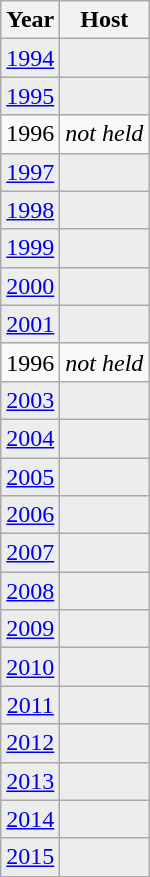<table class="wikitable">
<tr class="hintergrundfarbe6">
<th>Year</th>
<th>Host</th>
</tr>
<tr>
<td align="center" bgcolor="#EDEDED"><a href='#'>1994</a></td>
<td bgcolor="#EDEDED"></td>
</tr>
<tr>
<td align="center" bgcolor="#EDEDED"><a href='#'>1995</a></td>
<td bgcolor="#EDEDED"></td>
</tr>
<tr>
<td align="center">1996</td>
<td><em>not held</em></td>
</tr>
<tr>
<td align="center" bgcolor="#EDEDED"><a href='#'>1997</a></td>
<td bgcolor="#EDEDED"></td>
</tr>
<tr>
<td align="center" bgcolor="#EDEDED"><a href='#'>1998</a></td>
<td bgcolor="#EDEDED"></td>
</tr>
<tr>
<td align="center" bgcolor="#EDEDED"><a href='#'>1999</a></td>
<td bgcolor="#EDEDED"></td>
</tr>
<tr>
<td align="center" bgcolor="#EDEDED"><a href='#'>2000</a></td>
<td bgcolor="#EDEDED"></td>
</tr>
<tr>
<td align="center" bgcolor="#EDEDED"><a href='#'>2001</a></td>
<td bgcolor="#EDEDED"></td>
</tr>
<tr>
<td align="center">1996</td>
<td><em>not held</em></td>
</tr>
<tr>
<td align="center" bgcolor="#EDEDED"><a href='#'>2003</a></td>
<td bgcolor="#EDEDED"></td>
</tr>
<tr>
<td align="center" bgcolor="#EDEDED"><a href='#'>2004</a></td>
<td bgcolor="#EDEDED"></td>
</tr>
<tr>
<td align="center" bgcolor="#EDEDED"><a href='#'>2005</a></td>
<td bgcolor="#EDEDED"></td>
</tr>
<tr>
<td align="center" bgcolor="#EDEDED"><a href='#'>2006</a></td>
<td bgcolor="#EDEDED"></td>
</tr>
<tr>
<td align="center" bgcolor="#EDEDED"><a href='#'>2007</a></td>
<td bgcolor="#EDEDED"></td>
</tr>
<tr>
<td align="center" bgcolor="#EDEDED"><a href='#'>2008</a></td>
<td bgcolor="#EDEDED"></td>
</tr>
<tr>
<td align="center" bgcolor="#EDEDED"><a href='#'>2009</a></td>
<td bgcolor="#EDEDED"></td>
</tr>
<tr>
<td align="center" bgcolor="#EDEDED"><a href='#'>2010</a></td>
<td bgcolor="#EDEDED"></td>
</tr>
<tr>
<td align="center" bgcolor="#EDEDED"><a href='#'>2011</a></td>
<td bgcolor="#EDEDED"></td>
</tr>
<tr>
<td align="center" bgcolor="#EDEDED"><a href='#'>2012</a></td>
<td bgcolor="#EDEDED"></td>
</tr>
<tr>
<td align="center" bgcolor="#EDEDED"><a href='#'>2013</a></td>
<td bgcolor="#EDEDED"></td>
</tr>
<tr>
<td align="center" bgcolor="#EDEDED"><a href='#'>2014</a></td>
<td bgcolor="#EDEDED"></td>
</tr>
<tr>
<td align="center" bgcolor="#EDEDED"><a href='#'>2015</a></td>
<td bgcolor="#EDEDED"></td>
</tr>
</table>
